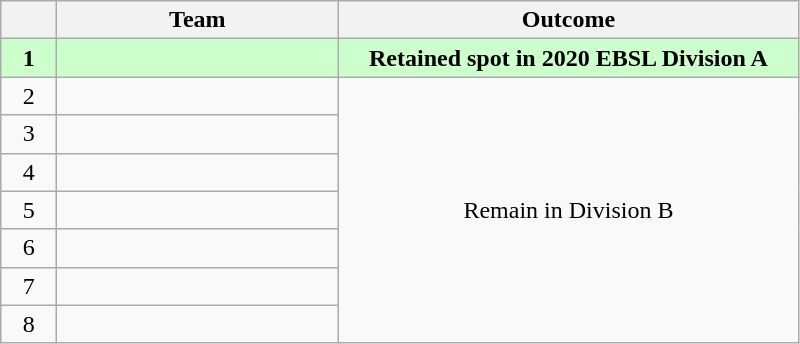<table class="wikitable" style="text-align: center; font-size: 100%;">
<tr>
<th width="30"></th>
<th width="180">Team</th>
<th width="300">Outcome</th>
</tr>
<tr style="background-color: #ccffcc;">
<td><strong>1</strong></td>
<td align=left><strong></strong></td>
<td><strong>Retained spot in 2020 EBSL Division A</strong></td>
</tr>
<tr>
<td>2</td>
<td align=left></td>
<td rowspan=7>Remain in Division B</td>
</tr>
<tr>
<td>3</td>
<td align=left></td>
</tr>
<tr>
<td>4</td>
<td align=left></td>
</tr>
<tr>
<td>5</td>
<td align=left></td>
</tr>
<tr>
<td>6</td>
<td align=left></td>
</tr>
<tr>
<td>7</td>
<td align=left></td>
</tr>
<tr>
<td>8</td>
<td align=left></td>
</tr>
</table>
